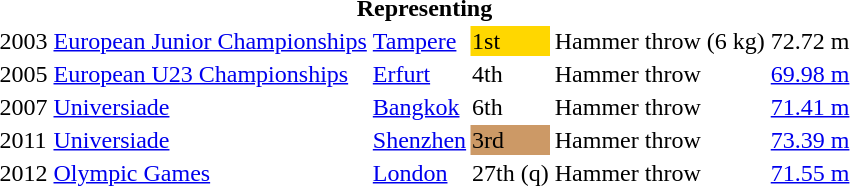<table>
<tr>
<th colspan="6">Representing </th>
</tr>
<tr>
<td>2003</td>
<td align=left><a href='#'>European Junior Championships</a></td>
<td align=left> <a href='#'>Tampere</a></td>
<td bgcolor=gold>1st</td>
<td>Hammer throw (6 kg)</td>
<td>72.72 m </td>
</tr>
<tr>
<td>2005</td>
<td align=left><a href='#'>European U23 Championships</a></td>
<td align=left> <a href='#'>Erfurt</a></td>
<td>4th</td>
<td>Hammer throw</td>
<td><a href='#'>69.98 m</a></td>
</tr>
<tr>
<td>2007</td>
<td align=left><a href='#'>Universiade</a></td>
<td align=left> <a href='#'>Bangkok</a></td>
<td>6th</td>
<td>Hammer throw</td>
<td><a href='#'>71.41 m</a></td>
</tr>
<tr>
<td>2011</td>
<td align=left><a href='#'>Universiade</a></td>
<td align=left> <a href='#'>Shenzhen</a></td>
<td bgcolor=cc9966>3rd</td>
<td>Hammer throw</td>
<td><a href='#'>73.39 m</a></td>
</tr>
<tr>
<td>2012</td>
<td align=left><a href='#'>Olympic Games</a></td>
<td align=left> <a href='#'>London</a></td>
<td>27th (q)</td>
<td>Hammer throw</td>
<td><a href='#'>71.55 m</a></td>
</tr>
</table>
